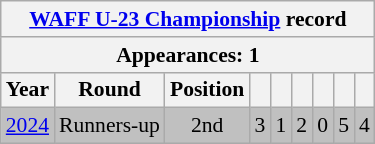<table class="wikitable" style="text-align: center;font-size:90%;">
<tr>
<th colspan=9><a href='#'>WAFF U-23 Championship</a> record</th>
</tr>
<tr>
<th colspan=9>Appearances: 1</th>
</tr>
<tr>
<th>Year</th>
<th>Round</th>
<th>Position</th>
<th></th>
<th></th>
<th></th>
<th></th>
<th></th>
<th></th>
</tr>
<tr bgcolor=silver>
<td> <a href='#'>2024</a></td>
<td>Runners-up</td>
<td>2nd</td>
<td>3</td>
<td>1</td>
<td>2</td>
<td>0</td>
<td>5</td>
<td>4</td>
</tr>
</table>
